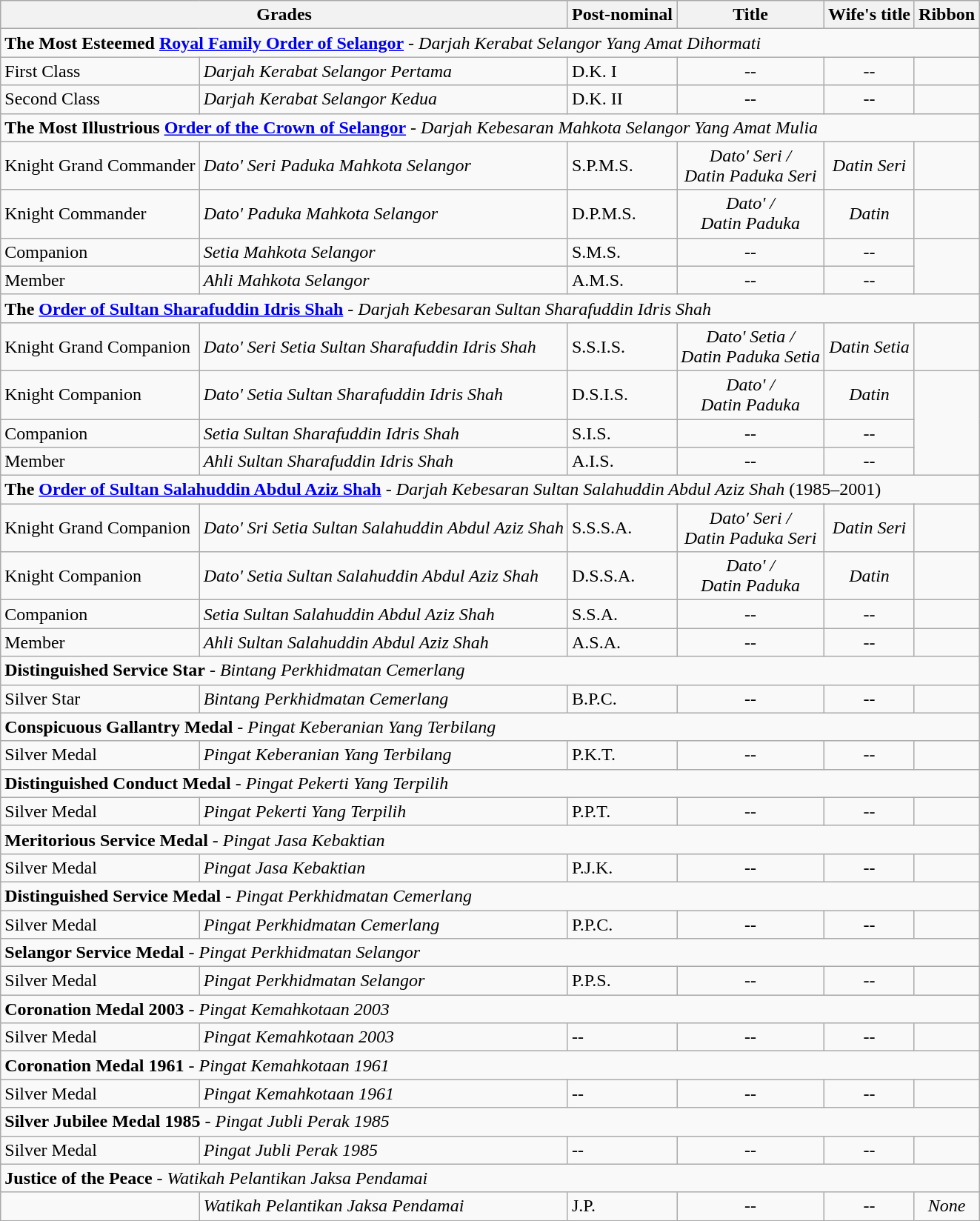<table class="wikitable">
<tr>
<th colspan=2>Grades </th>
<th>Post-nominal</th>
<th>Title</th>
<th>Wife's title</th>
<th>Ribbon</th>
</tr>
<tr>
<td colspan="6"><strong>The Most Esteemed <a href='#'>Royal Family Order of Selangor</a></strong> - <em>Darjah Kerabat Selangor Yang Amat Dihormati</em></td>
</tr>
<tr>
<td>First Class</td>
<td><em>Darjah Kerabat Selangor Pertama</em></td>
<td>D.K. I</td>
<td align=center>--</td>
<td align=center>--</td>
<td align=center></td>
</tr>
<tr>
<td>Second Class</td>
<td><em>Darjah Kerabat Selangor Kedua</em></td>
<td>D.K. II</td>
<td align=center>--</td>
<td align=center>--</td>
<td align=center></td>
</tr>
<tr>
<td colspan="6"><strong>The Most Illustrious <a href='#'>Order of the Crown of Selangor</a></strong> - <em>Darjah Kebesaran Mahkota Selangor Yang Amat Mulia</em></td>
</tr>
<tr>
<td>Knight Grand Commander</td>
<td><em>Dato' Seri Paduka Mahkota Selangor</em></td>
<td>S.P.M.S.</td>
<td align=center><em>Dato' Seri /<br> Datin Paduka Seri</em></td>
<td align=center><em>Datin Seri</em> </td>
<td align=center></td>
</tr>
<tr>
<td>Knight Commander</td>
<td><em>Dato' Paduka Mahkota Selangor</em></td>
<td>D.P.M.S.</td>
<td align=center><em>Dato' /<br> Datin Paduka</em></td>
<td align=center><em>Datin</em> </td>
<td align=center></td>
</tr>
<tr>
<td>Companion</td>
<td><em>Setia Mahkota Selangor</em></td>
<td>S.M.S.</td>
<td align=center>--</td>
<td align=center>--</td>
<td rowspan=2 align=center></td>
</tr>
<tr>
<td>Member</td>
<td><em>Ahli Mahkota Selangor</em></td>
<td>A.M.S.</td>
<td align=center>--</td>
<td align=center>--</td>
</tr>
<tr>
<td colspan="6"><strong>The <a href='#'>Order of Sultan Sharafuddin Idris Shah</a></strong> - <em>Darjah Kebesaran Sultan Sharafuddin Idris Shah</em></td>
</tr>
<tr>
<td>Knight Grand Companion</td>
<td><em>Dato' Seri Setia Sultan Sharafuddin Idris Shah</em></td>
<td>S.S.I.S.</td>
<td align=center><em>Dato' Setia /<br> Datin Paduka Setia</em></td>
<td align=center><em>Datin Setia</em> </td>
<td align=center></td>
</tr>
<tr>
<td>Knight Companion</td>
<td><em>Dato' Setia Sultan Sharafuddin Idris Shah</em></td>
<td>D.S.I.S.</td>
<td align=center><em>Dato' /<br> Datin Paduka</em></td>
<td align=center><em>Datin</em> </td>
<td rowspan=3 align=center></td>
</tr>
<tr>
<td>Companion</td>
<td><em>Setia Sultan Sharafuddin Idris Shah</em></td>
<td>S.I.S.</td>
<td align=center>--</td>
<td align=center>--</td>
</tr>
<tr>
<td>Member</td>
<td><em>Ahli Sultan Sharafuddin Idris Shah</em></td>
<td>A.I.S.</td>
<td align=center>--</td>
<td align=center>--</td>
</tr>
<tr>
<td colspan="6"><strong>The <a href='#'>Order of Sultan Salahuddin Abdul Aziz Shah</a></strong> - <em>Darjah Kebesaran Sultan Salahuddin Abdul Aziz Shah</em> (1985–2001)</td>
</tr>
<tr>
<td>Knight Grand Companion</td>
<td><em>Dato' Sri Setia Sultan Salahuddin Abdul Aziz Shah</em></td>
<td>S.S.S.A.</td>
<td align=center><em>Dato' Seri /<br> Datin Paduka Seri</em> </td>
<td align=center><em>Datin Seri</em>  </td>
<td align=center></td>
</tr>
<tr>
<td>Knight Companion</td>
<td><em>Dato' Setia Sultan Salahuddin Abdul Aziz Shah</em></td>
<td>D.S.S.A.</td>
<td align=center><em>Dato' /<br> Datin Paduka</em></td>
<td align=center><em>Datin</em>  </td>
<td align=center></td>
</tr>
<tr>
<td>Companion</td>
<td><em>Setia Sultan Salahuddin Abdul Aziz Shah</em></td>
<td>S.S.A.</td>
<td align=center>--</td>
<td align=center>--</td>
<td align=center></td>
</tr>
<tr>
<td>Member</td>
<td><em>Ahli Sultan Salahuddin Abdul Aziz Shah</em></td>
<td>A.S.A.</td>
<td align=center>--</td>
<td align=center>--</td>
<td align=center></td>
</tr>
<tr>
<td colspan="6"><strong>Distinguished Service Star</strong> - <em>Bintang Perkhidmatan Cemerlang</em></td>
</tr>
<tr>
<td>Silver Star</td>
<td><em>Bintang Perkhidmatan Cemerlang</em></td>
<td>B.P.C.</td>
<td align=center>--</td>
<td align=center>--</td>
<td align=center></td>
</tr>
<tr>
<td colspan="6"><strong>Conspicuous Gallantry Medal</strong> - <em>Pingat Keberanian Yang Terbilang</em></td>
</tr>
<tr>
<td>Silver Medal</td>
<td><em>Pingat Keberanian Yang Terbilang</em></td>
<td>P.K.T.</td>
<td align=center>--</td>
<td align=center>--</td>
<td align=center></td>
</tr>
<tr>
<td colspan="6"><strong>Distinguished Conduct Medal</strong> - <em>Pingat Pekerti Yang Terpilih</em></td>
</tr>
<tr>
<td>Silver Medal</td>
<td><em>Pingat Pekerti Yang Terpilih</em></td>
<td>P.P.T.</td>
<td align=center>--</td>
<td align=center>--</td>
<td align=center></td>
</tr>
<tr>
<td colspan="6"><strong>Meritorious Service Medal</strong> - <em>Pingat Jasa Kebaktian</em></td>
</tr>
<tr>
<td>Silver Medal</td>
<td><em>Pingat Jasa Kebaktian</em></td>
<td>P.J.K.</td>
<td align=center>--</td>
<td align=center>--</td>
<td align=center></td>
</tr>
<tr>
<td colspan="6"><strong>Distinguished Service Medal</strong> - <em>Pingat Perkhidmatan Cemerlang</em></td>
</tr>
<tr>
<td>Silver Medal</td>
<td><em>Pingat Perkhidmatan Cemerlang</em></td>
<td>P.P.C.</td>
<td align=center>--</td>
<td align=center>--</td>
<td align=center></td>
</tr>
<tr>
<td colspan="6"><strong>Selangor Service Medal</strong> - <em>Pingat Perkhidmatan Selangor</em></td>
</tr>
<tr>
<td>Silver Medal</td>
<td><em>Pingat Perkhidmatan Selangor</em></td>
<td>P.P.S.</td>
<td align=center>--</td>
<td align=center>--</td>
<td align=center></td>
</tr>
<tr>
<td colspan="6"><strong>Coronation Medal 2003</strong> - <em>Pingat Kemahkotaan 2003</em></td>
</tr>
<tr>
<td>Silver Medal</td>
<td><em>Pingat Kemahkotaan 2003</em></td>
<td>--</td>
<td align=center>--</td>
<td align=center>--</td>
<td align=center></td>
</tr>
<tr>
<td colspan="6"><strong>Coronation Medal 1961</strong> - <em>Pingat Kemahkotaan 1961</em></td>
</tr>
<tr>
<td>Silver Medal</td>
<td><em>Pingat Kemahkotaan 1961</em></td>
<td>--</td>
<td align=center>--</td>
<td align=center>--</td>
<td align=center></td>
</tr>
<tr>
<td colspan="6"><strong>Silver Jubilee Medal 1985</strong> - <em>Pingat Jubli Perak 1985</em></td>
</tr>
<tr>
<td>Silver Medal</td>
<td><em>Pingat Jubli Perak 1985</em></td>
<td>--</td>
<td align=center>--</td>
<td align=center>--</td>
<td align=center></td>
</tr>
<tr>
<td colspan="6"><strong>Justice of the Peace</strong> - <em>Watikah Pelantikan Jaksa Pendamai</em></td>
</tr>
<tr>
<td></td>
<td><em>Watikah Pelantikan Jaksa Pendamai</em></td>
<td>J.P.</td>
<td align=center>--</td>
<td align=center>--</td>
<td align=center><em>None</em></td>
</tr>
</table>
